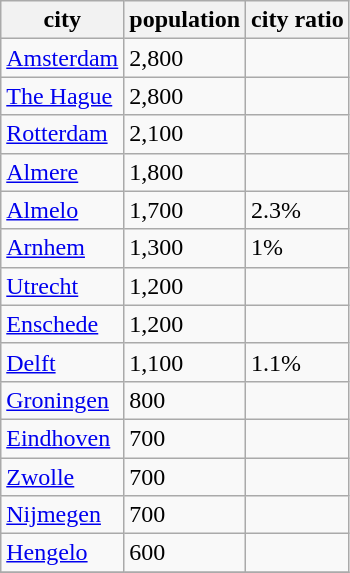<table class="wikitable">
<tr>
<th>city</th>
<th>population</th>
<th>city ratio</th>
</tr>
<tr>
<td><a href='#'>Amsterdam</a></td>
<td>2,800</td>
<td></td>
</tr>
<tr>
<td><a href='#'>The Hague</a></td>
<td>2,800</td>
<td></td>
</tr>
<tr>
<td><a href='#'>Rotterdam</a></td>
<td>2,100</td>
<td></td>
</tr>
<tr>
<td><a href='#'>Almere</a></td>
<td>1,800</td>
<td></td>
</tr>
<tr>
<td><a href='#'>Almelo</a></td>
<td>1,700</td>
<td>2.3%</td>
</tr>
<tr>
<td><a href='#'>Arnhem</a></td>
<td>1,300</td>
<td>1%</td>
</tr>
<tr>
<td><a href='#'>Utrecht</a></td>
<td>1,200</td>
<td></td>
</tr>
<tr>
<td><a href='#'>Enschede</a></td>
<td>1,200</td>
<td></td>
</tr>
<tr>
<td><a href='#'>Delft</a></td>
<td>1,100</td>
<td>1.1%</td>
</tr>
<tr>
<td><a href='#'>Groningen</a></td>
<td>800</td>
<td></td>
</tr>
<tr>
<td><a href='#'>Eindhoven</a></td>
<td>700</td>
<td></td>
</tr>
<tr>
<td><a href='#'>Zwolle</a></td>
<td>700</td>
<td></td>
</tr>
<tr>
<td><a href='#'>Nijmegen</a></td>
<td>700</td>
<td></td>
</tr>
<tr>
<td><a href='#'>Hengelo</a></td>
<td>600</td>
<td></td>
</tr>
<tr>
</tr>
</table>
